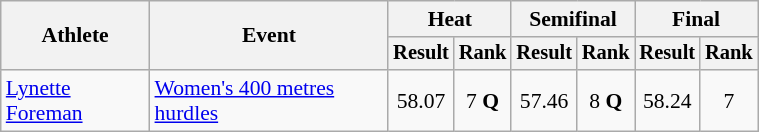<table class="wikitable" style="font-size:90%; width:40%">
<tr>
<th rowspan="2">Athlete</th>
<th rowspan="2">Event</th>
<th colspan="2">Heat</th>
<th colspan="2">Semifinal</th>
<th colspan="2">Final</th>
</tr>
<tr style="font-size:95%">
<th>Result</th>
<th>Rank</th>
<th>Result</th>
<th>Rank</th>
<th>Result</th>
<th>Rank</th>
</tr>
<tr align=center>
<td align=left><a href='#'>Lynette Foreman</a></td>
<td align=left><a href='#'>Women's 400 metres hurdles</a></td>
<td>58.07</td>
<td>7 <strong>Q</strong></td>
<td>57.46</td>
<td>8 <strong>Q</strong></td>
<td>58.24</td>
<td>7</td>
</tr>
</table>
